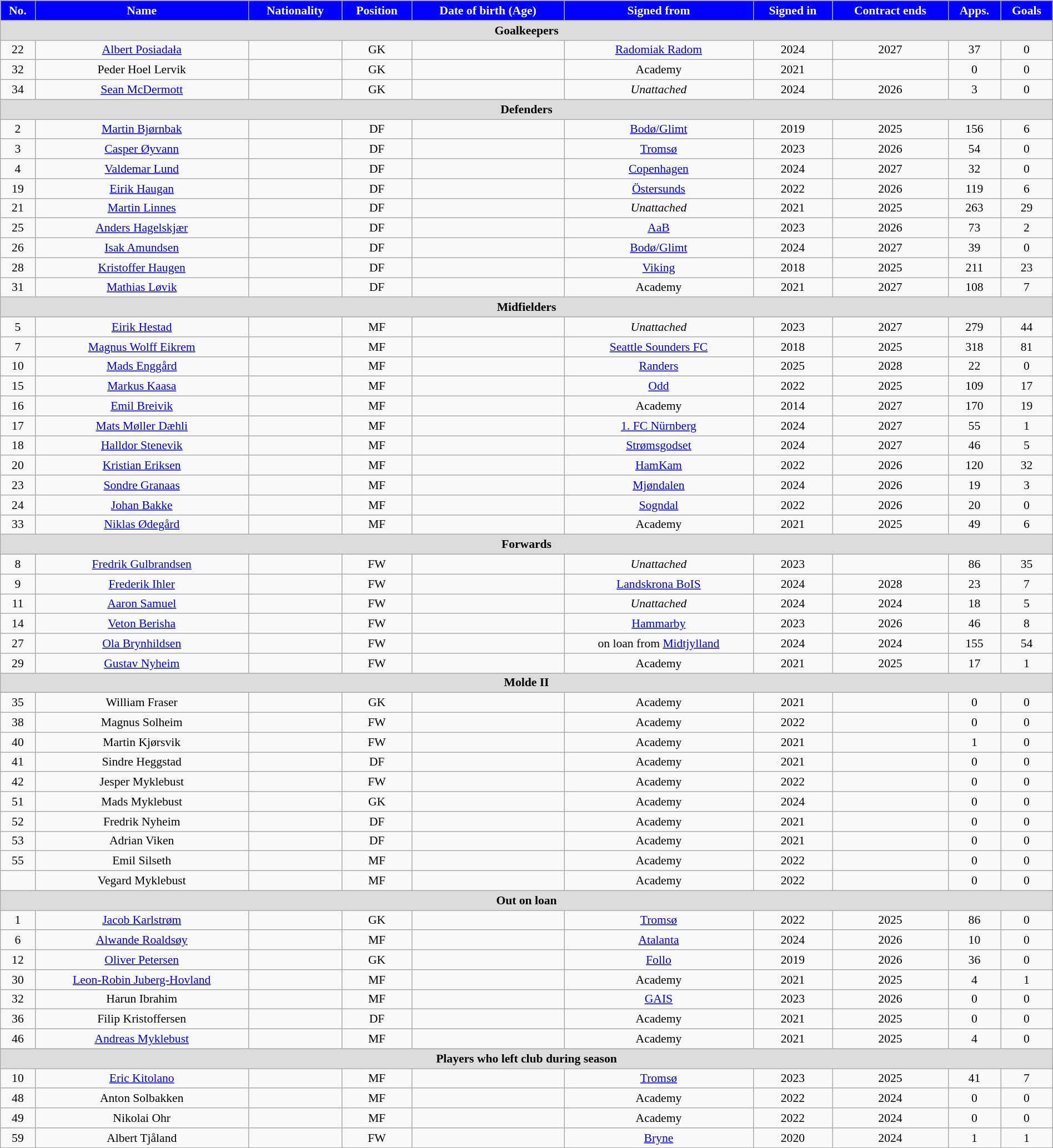<table class="wikitable"  style="text-align:center; font-size:90%; width:100%;">
<tr>
<th style="background:#00f; color:white; text-align:center;">No.</th>
<th style="background:#00f; color:white; text-align:center;">Name</th>
<th style="background:#00f; color:white; text-align:center;">Nationality</th>
<th style="background:#00f; color:white; text-align:center;">Position</th>
<th style="background:#00f; color:white; text-align:center;">Date of birth (Age)</th>
<th style="background:#00f; color:white; text-align:center;">Signed from</th>
<th style="background:#00f; color:white; text-align:center;">Signed in</th>
<th style="background:#00f; color:white; text-align:center;">Contract ends</th>
<th style="background:#00f; color:white; text-align:center;">Apps.</th>
<th style="background:#00f; color:white; text-align:center;">Goals</th>
</tr>
<tr>
<th colspan="11"  style="background:#dcdcdc; text-align:center;">Goalkeepers</th>
</tr>
<tr>
<td>22</td>
<td><a href='#'>Albert Posiadała</a></td>
<td></td>
<td>GK</td>
<td></td>
<td><a href='#'>Radomiak Radom</a></td>
<td>2024</td>
<td>2027</td>
<td>37</td>
<td>0</td>
</tr>
<tr>
<td>32</td>
<td>Peder Hoel Lervik</td>
<td></td>
<td>GK</td>
<td></td>
<td>Academy</td>
<td>2021</td>
<td></td>
<td>0</td>
<td>0</td>
</tr>
<tr>
<td>34</td>
<td><a href='#'>Sean McDermott</a></td>
<td></td>
<td>GK</td>
<td></td>
<td><em>Unattached</em></td>
<td>2024</td>
<td>2026</td>
<td>3</td>
<td>0</td>
</tr>
<tr>
<th colspan="11"  style="background:#dcdcdc; text-align:center;">Defenders</th>
</tr>
<tr>
<td>2</td>
<td><a href='#'>Martin Bjørnbak</a></td>
<td></td>
<td>DF</td>
<td></td>
<td><a href='#'>Bodø/Glimt</a></td>
<td>2019</td>
<td>2025</td>
<td>156</td>
<td>6</td>
</tr>
<tr>
<td>3</td>
<td><a href='#'>Casper Øyvann</a></td>
<td></td>
<td>DF</td>
<td></td>
<td><a href='#'>Tromsø</a></td>
<td>2023</td>
<td>2026</td>
<td>54</td>
<td>0</td>
</tr>
<tr>
<td>4</td>
<td><a href='#'>Valdemar Lund</a></td>
<td></td>
<td>DF</td>
<td></td>
<td><a href='#'>Copenhagen</a></td>
<td>2024</td>
<td>2027</td>
<td>32</td>
<td>0</td>
</tr>
<tr>
<td>19</td>
<td><a href='#'>Eirik Haugan</a></td>
<td></td>
<td>DF</td>
<td></td>
<td><a href='#'>Östersunds</a></td>
<td>2022</td>
<td>2026</td>
<td>119</td>
<td>6</td>
</tr>
<tr>
<td>21</td>
<td><a href='#'>Martin Linnes</a></td>
<td></td>
<td>DF</td>
<td></td>
<td><em>Unattached</em></td>
<td>2021</td>
<td>2025</td>
<td>263</td>
<td>29</td>
</tr>
<tr>
<td>25</td>
<td><a href='#'>Anders Hagelskjær</a></td>
<td></td>
<td>DF</td>
<td></td>
<td><a href='#'>AaB</a></td>
<td>2023</td>
<td>2026</td>
<td>73</td>
<td>2</td>
</tr>
<tr>
<td>26</td>
<td><a href='#'>Isak Amundsen</a></td>
<td></td>
<td>DF</td>
<td></td>
<td><a href='#'>Bodø/Glimt</a></td>
<td>2024</td>
<td>2027</td>
<td>39</td>
<td>0</td>
</tr>
<tr>
<td>28</td>
<td><a href='#'>Kristoffer Haugen</a></td>
<td></td>
<td>DF</td>
<td></td>
<td><a href='#'>Viking</a></td>
<td>2018</td>
<td>2025</td>
<td>211</td>
<td>23</td>
</tr>
<tr>
<td>31</td>
<td><a href='#'>Mathias Løvik</a></td>
<td></td>
<td>DF</td>
<td></td>
<td>Academy</td>
<td>2021</td>
<td>2027</td>
<td>108</td>
<td>7</td>
</tr>
<tr>
<th colspan="11"  style="background:#dcdcdc; text-align:center;">Midfielders</th>
</tr>
<tr>
<td>5</td>
<td><a href='#'>Eirik Hestad</a></td>
<td></td>
<td>MF</td>
<td></td>
<td><em>Unattached</em></td>
<td>2023</td>
<td>2027</td>
<td>279</td>
<td>44</td>
</tr>
<tr>
<td>7</td>
<td><a href='#'>Magnus Wolff Eikrem</a></td>
<td></td>
<td>MF</td>
<td></td>
<td><a href='#'>Seattle Sounders FC</a></td>
<td>2018</td>
<td>2025</td>
<td>318</td>
<td>81</td>
</tr>
<tr>
<td>10</td>
<td><a href='#'>Mads Enggård</a></td>
<td></td>
<td>MF</td>
<td></td>
<td><a href='#'>Randers</a></td>
<td>2025</td>
<td>2028</td>
<td>22</td>
<td>0</td>
</tr>
<tr>
<td>15</td>
<td><a href='#'>Markus Kaasa</a></td>
<td></td>
<td>MF</td>
<td></td>
<td><a href='#'>Odd</a></td>
<td>2022</td>
<td>2025</td>
<td>109</td>
<td>17</td>
</tr>
<tr>
<td>16</td>
<td><a href='#'>Emil Breivik</a></td>
<td></td>
<td>MF</td>
<td></td>
<td>Academy</td>
<td>2014</td>
<td>2027</td>
<td>170</td>
<td>19</td>
</tr>
<tr>
<td>17</td>
<td><a href='#'>Mats Møller Dæhli</a></td>
<td></td>
<td>MF</td>
<td></td>
<td><a href='#'>1. FC Nürnberg</a></td>
<td>2024</td>
<td>2027</td>
<td>55</td>
<td>1</td>
</tr>
<tr>
<td>18</td>
<td><a href='#'>Halldor Stenevik</a></td>
<td></td>
<td>MF</td>
<td></td>
<td><a href='#'>Strømsgodset</a></td>
<td>2024</td>
<td>2027</td>
<td>46</td>
<td>5</td>
</tr>
<tr>
<td>20</td>
<td><a href='#'>Kristian Eriksen</a></td>
<td></td>
<td>MF</td>
<td></td>
<td><a href='#'>HamKam</a></td>
<td>2022</td>
<td>2026</td>
<td>120</td>
<td>32</td>
</tr>
<tr>
<td>23</td>
<td><a href='#'>Sondre Granaas</a></td>
<td></td>
<td>MF</td>
<td></td>
<td><a href='#'>Mjøndalen</a></td>
<td>2024</td>
<td>2026</td>
<td>19</td>
<td>3</td>
</tr>
<tr>
<td>24</td>
<td><a href='#'>Johan Bakke</a></td>
<td></td>
<td>MF</td>
<td></td>
<td><a href='#'>Sogndal</a></td>
<td>2022</td>
<td>2026</td>
<td>20</td>
<td>0</td>
</tr>
<tr>
<td>33</td>
<td><a href='#'>Niklas Ødegård</a></td>
<td></td>
<td>MF</td>
<td></td>
<td>Academy</td>
<td>2021</td>
<td>2025</td>
<td>49</td>
<td>6</td>
</tr>
<tr>
<th colspan="11"  style="background:#dcdcdc; text-align:center;">Forwards</th>
</tr>
<tr>
<td>8</td>
<td><a href='#'>Fredrik Gulbrandsen</a></td>
<td></td>
<td>FW</td>
<td></td>
<td><em>Unattached</em></td>
<td>2023</td>
<td></td>
<td>86</td>
<td>35</td>
</tr>
<tr>
<td>9</td>
<td><a href='#'>Frederik Ihler</a></td>
<td></td>
<td>FW</td>
<td></td>
<td><a href='#'>Landskrona BoIS</a></td>
<td>2024</td>
<td>2028</td>
<td>23</td>
<td>7</td>
</tr>
<tr>
<td>11</td>
<td><a href='#'>Aaron Samuel</a></td>
<td></td>
<td>FW</td>
<td></td>
<td><em>Unattached</em></td>
<td>2024</td>
<td>2024</td>
<td>18</td>
<td>5</td>
</tr>
<tr>
<td>14</td>
<td><a href='#'>Veton Berisha</a></td>
<td></td>
<td>FW</td>
<td></td>
<td><a href='#'>Hammarby</a></td>
<td>2023</td>
<td>2026</td>
<td>46</td>
<td>8</td>
</tr>
<tr>
<td>27</td>
<td><a href='#'>Ola Brynhildsen</a></td>
<td></td>
<td>FW</td>
<td></td>
<td>on loan from <a href='#'>Midtjylland</a></td>
<td>2024</td>
<td>2024</td>
<td>155</td>
<td>54</td>
</tr>
<tr>
<td>29</td>
<td><a href='#'>Gustav Nyheim</a></td>
<td></td>
<td>FW</td>
<td></td>
<td>Academy</td>
<td>2021</td>
<td>2025</td>
<td>17</td>
<td>1</td>
</tr>
<tr>
<th colspan="11"  style="background:#dcdcdc; text-align:center;">Molde II</th>
</tr>
<tr>
<td>35</td>
<td>William Fraser</td>
<td></td>
<td>GK</td>
<td></td>
<td>Academy</td>
<td>2021</td>
<td></td>
<td>0</td>
<td>0</td>
</tr>
<tr>
<td>38</td>
<td>Magnus Solheim</td>
<td></td>
<td>FW</td>
<td></td>
<td>Academy</td>
<td>2022</td>
<td></td>
<td>0</td>
<td>0</td>
</tr>
<tr>
<td>40</td>
<td>Martin Kjørsvik</td>
<td></td>
<td>FW</td>
<td></td>
<td>Academy</td>
<td>2021</td>
<td></td>
<td>1</td>
<td>0</td>
</tr>
<tr>
<td>41</td>
<td>Sindre Heggstad</td>
<td></td>
<td>DF</td>
<td></td>
<td>Academy</td>
<td>2021</td>
<td></td>
<td>0</td>
<td>0</td>
</tr>
<tr>
<td>42</td>
<td>Jesper Myklebust</td>
<td></td>
<td>FW</td>
<td></td>
<td>Academy</td>
<td>2022</td>
<td></td>
<td>0</td>
<td>0</td>
</tr>
<tr>
<td>51</td>
<td>Mads Myklebust</td>
<td></td>
<td>GK</td>
<td></td>
<td>Academy</td>
<td>2024</td>
<td></td>
<td>0</td>
<td>0</td>
</tr>
<tr>
<td>52</td>
<td>Fredrik Nyheim</td>
<td></td>
<td>DF</td>
<td></td>
<td>Academy</td>
<td>2021</td>
<td></td>
<td>0</td>
<td>0</td>
</tr>
<tr>
<td>53</td>
<td>Adrian Viken</td>
<td></td>
<td>DF</td>
<td></td>
<td>Academy</td>
<td>2021</td>
<td></td>
<td>0</td>
<td>0</td>
</tr>
<tr>
<td>55</td>
<td>Emil Silseth</td>
<td></td>
<td>MF</td>
<td></td>
<td>Academy</td>
<td>2022</td>
<td></td>
<td>0</td>
<td>0</td>
</tr>
<tr>
<td></td>
<td>Vegard Myklebust</td>
<td></td>
<td>MF</td>
<td></td>
<td>Academy</td>
<td>2022</td>
<td></td>
<td>0</td>
<td>0</td>
</tr>
<tr>
<th colspan="11"  style="background:#dcdcdc; text-align:center;">Out on loan</th>
</tr>
<tr>
<td>1</td>
<td><a href='#'>Jacob Karlstrøm</a></td>
<td></td>
<td>GK</td>
<td></td>
<td><a href='#'>Tromsø</a></td>
<td>2022</td>
<td>2025</td>
<td>86</td>
<td>0</td>
</tr>
<tr>
<td>6</td>
<td><a href='#'>Alwande Roaldsøy</a></td>
<td></td>
<td>MF</td>
<td></td>
<td><a href='#'>Atalanta</a></td>
<td>2024</td>
<td>2026</td>
<td>10</td>
<td>0</td>
</tr>
<tr>
<td>12</td>
<td><a href='#'>Oliver Petersen</a></td>
<td></td>
<td>GK</td>
<td></td>
<td><a href='#'>Follo</a></td>
<td>2019</td>
<td>2026</td>
<td>36</td>
<td>0</td>
</tr>
<tr>
<td>30</td>
<td><a href='#'>Leon-Robin Juberg-Hovland</a></td>
<td></td>
<td>MF</td>
<td></td>
<td>Academy</td>
<td>2021</td>
<td>2025</td>
<td>4</td>
<td>1</td>
</tr>
<tr>
<td>32</td>
<td>Harun Ibrahim</td>
<td></td>
<td>MF</td>
<td></td>
<td><a href='#'>GAIS</a></td>
<td>2023</td>
<td>2026</td>
<td>0</td>
<td>0</td>
</tr>
<tr>
<td>36</td>
<td>Filip Kristoffersen</td>
<td></td>
<td>DF</td>
<td></td>
<td>Academy</td>
<td>2021</td>
<td>2025</td>
<td>0</td>
<td>0</td>
</tr>
<tr>
<td>46</td>
<td><a href='#'>Andreas Myklebust</a></td>
<td></td>
<td>MF</td>
<td></td>
<td>Academy</td>
<td>2021</td>
<td>2025</td>
<td>4</td>
<td>0</td>
</tr>
<tr>
<th colspan="11"  style="background:#dcdcdc; text-align:center;">Players who left club during season</th>
</tr>
<tr>
<td>10</td>
<td><a href='#'>Eric Kitolano</a></td>
<td></td>
<td>MF</td>
<td></td>
<td><a href='#'>Tromsø</a></td>
<td>2023</td>
<td>2025</td>
<td>41</td>
<td>7</td>
</tr>
<tr>
<td>48</td>
<td>Anton Solbakken</td>
<td></td>
<td>MF</td>
<td></td>
<td>Academy</td>
<td>2022</td>
<td>2024</td>
<td>0</td>
<td>0</td>
</tr>
<tr>
<td>49</td>
<td>Nikolai Ohr</td>
<td></td>
<td>MF</td>
<td></td>
<td>Academy</td>
<td>2022</td>
<td>2024</td>
<td>0</td>
<td>0</td>
</tr>
<tr>
<td>59</td>
<td>Albert Tjåland</td>
<td></td>
<td>FW</td>
<td></td>
<td><a href='#'>Bryne</a></td>
<td>2020</td>
<td>2024</td>
<td>1</td>
<td>1</td>
</tr>
</table>
